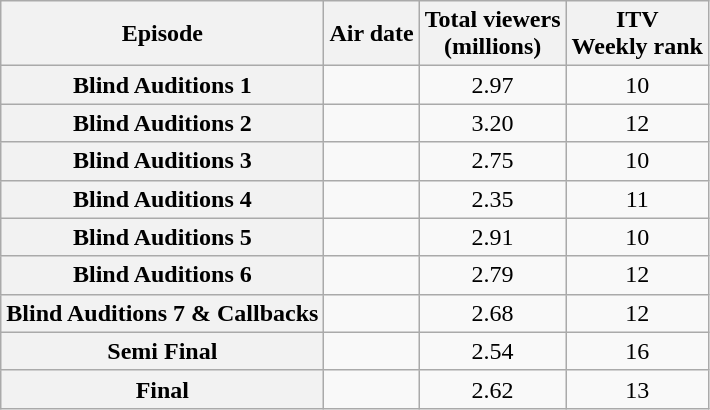<table class="wikitable sortable" style="text-align:center;">
<tr>
<th>Episode</th>
<th>Air date</th>
<th>Total viewers<br>(millions) </th>
<th>ITV<br>Weekly rank</th>
</tr>
<tr>
<th scope="row">Blind Auditions 1</th>
<td></td>
<td>2.97</td>
<td>10</td>
</tr>
<tr>
<th scope="row">Blind Auditions 2</th>
<td></td>
<td>3.20</td>
<td>12</td>
</tr>
<tr>
<th scope="row">Blind Auditions 3</th>
<td></td>
<td>2.75</td>
<td>10</td>
</tr>
<tr>
<th scope="row">Blind Auditions 4</th>
<td></td>
<td>2.35</td>
<td>11</td>
</tr>
<tr>
<th scope="row">Blind Auditions 5</th>
<td></td>
<td>2.91</td>
<td>10</td>
</tr>
<tr>
<th scope="row">Blind Auditions 6</th>
<td></td>
<td>2.79</td>
<td>12</td>
</tr>
<tr>
<th scope="row">Blind Auditions 7 & Callbacks</th>
<td></td>
<td>2.68</td>
<td>12</td>
</tr>
<tr>
<th scope="row">Semi Final</th>
<td></td>
<td>2.54</td>
<td>16</td>
</tr>
<tr>
<th scope="row">Final</th>
<td></td>
<td>2.62</td>
<td>13</td>
</tr>
</table>
